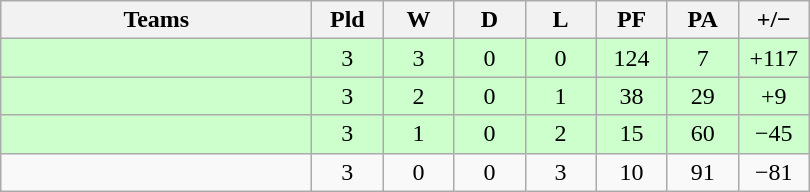<table class="wikitable" style="text-align: center;">
<tr>
<th width="200">Teams</th>
<th width="40">Pld</th>
<th width="40">W</th>
<th width="40">D</th>
<th width="40">L</th>
<th width="40">PF</th>
<th width="40">PA</th>
<th width="40">+/−</th>
</tr>
<tr bgcolor=ccffcc>
<td align=left></td>
<td>3</td>
<td>3</td>
<td>0</td>
<td>0</td>
<td>124</td>
<td>7</td>
<td>+117</td>
</tr>
<tr bgcolor=ccffcc>
<td align=left></td>
<td>3</td>
<td>2</td>
<td>0</td>
<td>1</td>
<td>38</td>
<td>29</td>
<td>+9</td>
</tr>
<tr bgcolor=ccffcc>
<td align=left></td>
<td>3</td>
<td>1</td>
<td>0</td>
<td>2</td>
<td>15</td>
<td>60</td>
<td>−45</td>
</tr>
<tr>
<td align=left></td>
<td>3</td>
<td>0</td>
<td>0</td>
<td>3</td>
<td>10</td>
<td>91</td>
<td>−81</td>
</tr>
</table>
